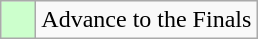<table class="wikitable">
<tr>
<td style="background:#ccffcc;">    </td>
<td>Advance to the Finals</td>
</tr>
</table>
